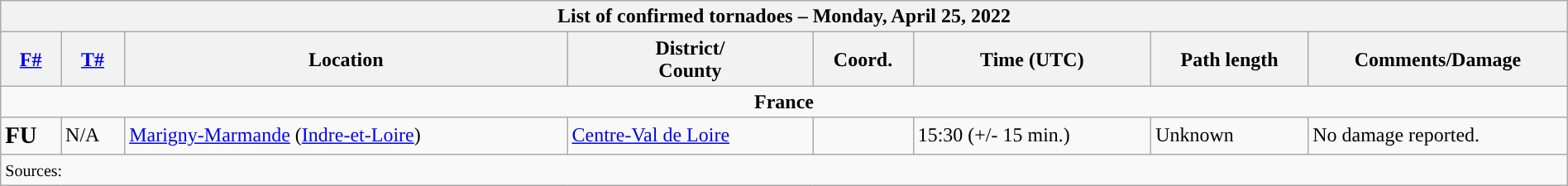<table class="wikitable collapsible" width="100%">
<tr>
<th colspan="8">List of confirmed tornadoes – Monday, April 25, 2022</th>
</tr>
<tr>
<th><a href='#'>F#</a></th>
<th><a href='#'>T#</a></th>
<th>Location</th>
<th>District/<br>County</th>
<th>Coord.</th>
<th>Time (UTC)</th>
<th>Path length</th>
<th>Comments/Damage</th>
</tr>
<tr>
<td colspan="8" align=center><strong>France</strong></td>
</tr>
<tr>
<td><big><strong>FU</strong></big></td>
<td>N/A</td>
<td><a href='#'>Marigny-Marmande</a> (<a href='#'>Indre-et-Loire</a>)</td>
<td><a href='#'>Centre-Val de Loire</a></td>
<td></td>
<td>15:30 (+/- 15 min.)</td>
<td>Unknown</td>
<td>No damage reported.</td>
</tr>
<tr>
<td colspan="8"><small>Sources:  </small></td>
</tr>
</table>
